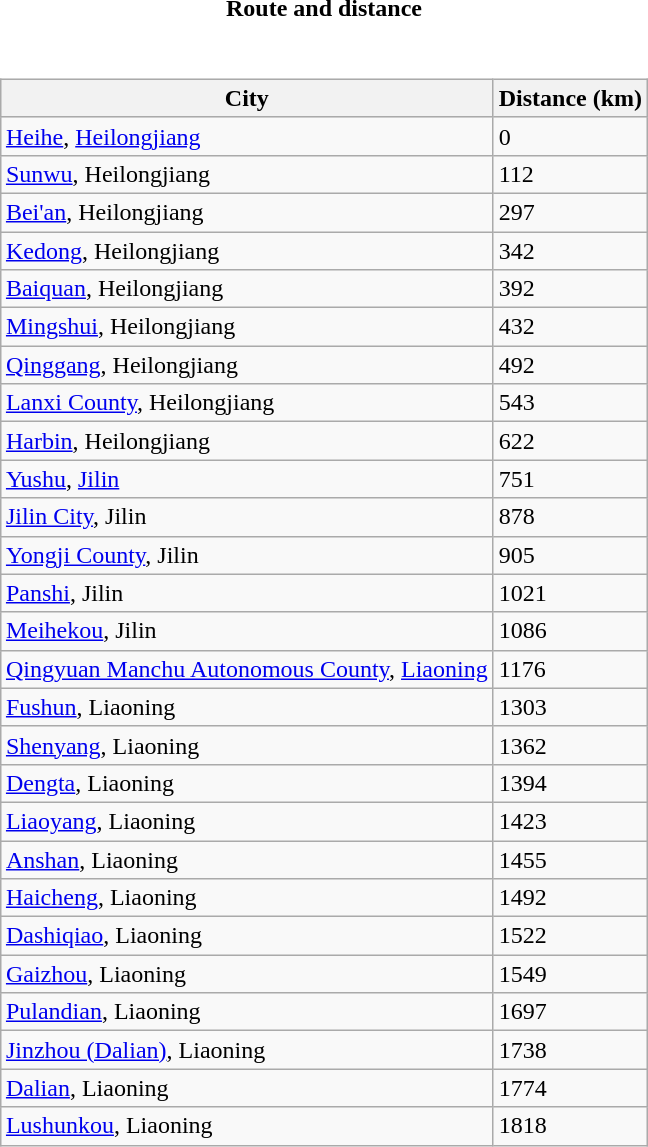<table style="font-size:100%;">
<tr>
<td width="33%" align="center"><strong>Route and distance</strong></td>
</tr>
<tr valign="top">
<td><br><table class="wikitable sortable" style="margin-left:auto;margin-right:auto">
<tr bgcolor="#ececec">
<th>City</th>
<th>Distance (km)</th>
</tr>
<tr>
<td><a href='#'>Heihe</a>, <a href='#'>Heilongjiang</a></td>
<td>0</td>
</tr>
<tr>
<td><a href='#'>Sunwu</a>, Heilongjiang</td>
<td>112</td>
</tr>
<tr>
<td><a href='#'>Bei'an</a>, Heilongjiang</td>
<td>297</td>
</tr>
<tr>
<td><a href='#'>Kedong</a>, Heilongjiang</td>
<td>342</td>
</tr>
<tr>
<td><a href='#'>Baiquan</a>, Heilongjiang</td>
<td>392</td>
</tr>
<tr>
<td><a href='#'>Mingshui</a>, Heilongjiang</td>
<td>432</td>
</tr>
<tr>
<td><a href='#'>Qinggang</a>, Heilongjiang</td>
<td>492</td>
</tr>
<tr>
<td><a href='#'>Lanxi County</a>, Heilongjiang</td>
<td>543</td>
</tr>
<tr>
<td><a href='#'>Harbin</a>, Heilongjiang</td>
<td>622</td>
</tr>
<tr>
<td><a href='#'>Yushu</a>, <a href='#'>Jilin</a></td>
<td>751</td>
</tr>
<tr>
<td><a href='#'>Jilin City</a>, Jilin</td>
<td>878</td>
</tr>
<tr>
<td><a href='#'>Yongji County</a>, Jilin</td>
<td>905</td>
</tr>
<tr>
<td><a href='#'>Panshi</a>, Jilin</td>
<td>1021</td>
</tr>
<tr>
<td><a href='#'>Meihekou</a>, Jilin</td>
<td>1086</td>
</tr>
<tr>
<td><a href='#'>Qingyuan Manchu Autonomous County</a>, <a href='#'>Liaoning</a></td>
<td>1176</td>
</tr>
<tr>
<td><a href='#'>Fushun</a>, Liaoning</td>
<td>1303</td>
</tr>
<tr>
<td><a href='#'>Shenyang</a>, Liaoning</td>
<td>1362</td>
</tr>
<tr>
<td><a href='#'>Dengta</a>, Liaoning</td>
<td>1394</td>
</tr>
<tr>
<td><a href='#'>Liaoyang</a>, Liaoning</td>
<td>1423</td>
</tr>
<tr>
<td><a href='#'>Anshan</a>, Liaoning</td>
<td>1455</td>
</tr>
<tr>
<td><a href='#'>Haicheng</a>, Liaoning</td>
<td>1492</td>
</tr>
<tr>
<td><a href='#'>Dashiqiao</a>, Liaoning</td>
<td>1522</td>
</tr>
<tr>
<td><a href='#'>Gaizhou</a>, Liaoning</td>
<td>1549</td>
</tr>
<tr>
<td><a href='#'>Pulandian</a>, Liaoning</td>
<td>1697</td>
</tr>
<tr>
<td><a href='#'>Jinzhou (Dalian)</a>, Liaoning</td>
<td>1738</td>
</tr>
<tr>
<td><a href='#'>Dalian</a>, Liaoning</td>
<td>1774</td>
</tr>
<tr>
<td><a href='#'>Lushunkou</a>, Liaoning</td>
<td>1818</td>
</tr>
</table>
</td>
</tr>
</table>
